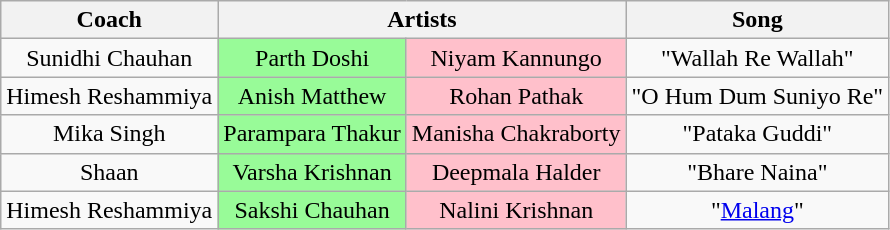<table class="wikitable sortable" style="text-align: center; width: auto;">
<tr>
<th>Coach</th>
<th colspan="2">Artists</th>
<th>Song</th>
</tr>
<tr>
<td>Sunidhi Chauhan</td>
<td style="background:palegreen">Parth Doshi</td>
<td style="background:pink">Niyam Kannungo</td>
<td>"Wallah Re Wallah"</td>
</tr>
<tr>
<td>Himesh Reshammiya</td>
<td style="background:palegreen">Anish Matthew</td>
<td style="background:pink">Rohan Pathak</td>
<td>"O Hum Dum Suniyo Re"</td>
</tr>
<tr>
<td>Mika Singh</td>
<td style="background:palegreen">Parampara Thakur</td>
<td style="background:pink">Manisha Chakraborty</td>
<td>"Pataka Guddi"</td>
</tr>
<tr>
<td>Shaan</td>
<td style="background:palegreen">Varsha Krishnan</td>
<td style="background:pink">Deepmala Halder</td>
<td>"Bhare Naina"</td>
</tr>
<tr>
<td>Himesh Reshammiya</td>
<td style="background:palegreen">Sakshi Chauhan</td>
<td style="background:pink">Nalini Krishnan</td>
<td>"<a href='#'>Malang</a>"</td>
</tr>
</table>
